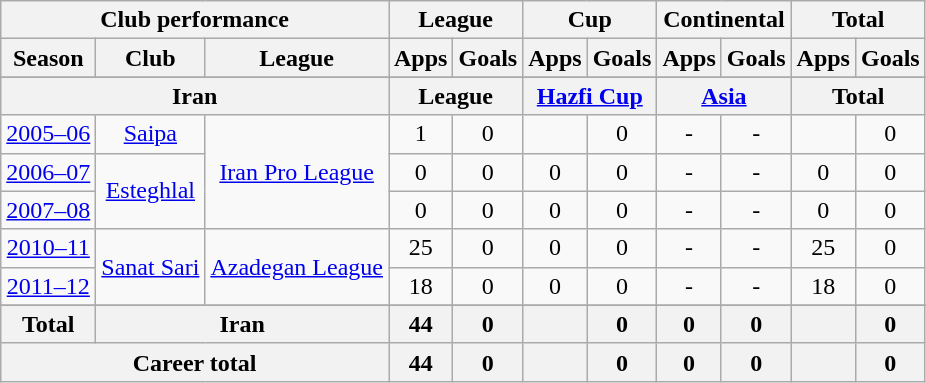<table class="wikitable" style="text-align:center">
<tr>
<th colspan=3>Club performance</th>
<th colspan=2>League</th>
<th colspan=2>Cup</th>
<th colspan=2>Continental</th>
<th colspan=2>Total</th>
</tr>
<tr>
<th>Season</th>
<th>Club</th>
<th>League</th>
<th>Apps</th>
<th>Goals</th>
<th>Apps</th>
<th>Goals</th>
<th>Apps</th>
<th>Goals</th>
<th>Apps</th>
<th>Goals</th>
</tr>
<tr>
</tr>
<tr>
<th colspan=3>Iran</th>
<th colspan=2>League</th>
<th colspan=2><a href='#'>Hazfi Cup</a></th>
<th colspan=2><a href='#'>Asia</a></th>
<th colspan=2>Total</th>
</tr>
<tr>
<td><a href='#'>2005–06</a></td>
<td rowspan="1"><a href='#'>Saipa</a></td>
<td rowspan="3"><a href='#'>Iran Pro League</a></td>
<td>1</td>
<td>0</td>
<td></td>
<td>0</td>
<td>-</td>
<td>-</td>
<td></td>
<td>0</td>
</tr>
<tr>
<td><a href='#'>2006–07</a></td>
<td rowspan="2"><a href='#'>Esteghlal</a></td>
<td>0</td>
<td>0</td>
<td>0</td>
<td>0</td>
<td>-</td>
<td>-</td>
<td>0</td>
<td>0</td>
</tr>
<tr>
<td><a href='#'>2007–08</a></td>
<td>0</td>
<td>0</td>
<td>0</td>
<td>0</td>
<td>-</td>
<td>-</td>
<td>0</td>
<td>0</td>
</tr>
<tr>
<td><a href='#'>2010–11</a></td>
<td rowspan="2"><a href='#'>Sanat Sari</a></td>
<td rowspan="2"><a href='#'>Azadegan League</a></td>
<td>25</td>
<td>0</td>
<td>0</td>
<td>0</td>
<td>-</td>
<td>-</td>
<td>25</td>
<td>0</td>
</tr>
<tr>
<td><a href='#'>2011–12</a></td>
<td>18</td>
<td>0</td>
<td>0</td>
<td>0</td>
<td>-</td>
<td>-</td>
<td>18</td>
<td>0</td>
</tr>
<tr>
</tr>
<tr>
<th rowspan=1>Total</th>
<th colspan=2>Iran</th>
<th>44</th>
<th>0</th>
<th></th>
<th>0</th>
<th>0</th>
<th>0</th>
<th></th>
<th>0</th>
</tr>
<tr>
<th colspan=3>Career total</th>
<th>44</th>
<th>0</th>
<th></th>
<th>0</th>
<th>0</th>
<th>0</th>
<th></th>
<th>0</th>
</tr>
</table>
